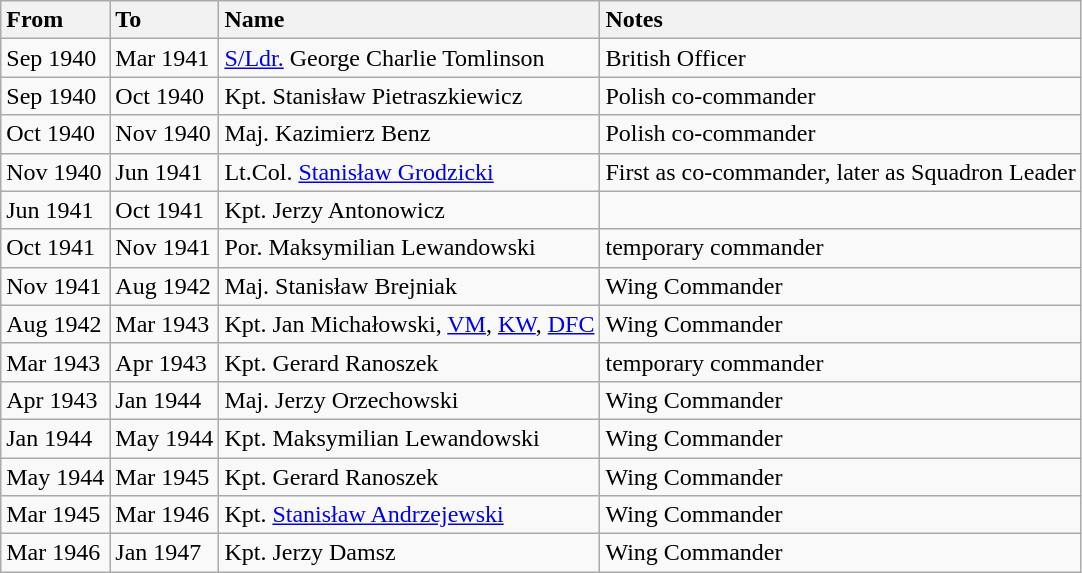<table class="wikitable">
<tr>
<th style="text-align: left;">From</th>
<th style="text-align: left;">To</th>
<th style="text-align: left;">Name</th>
<th style="text-align: left;">Notes</th>
</tr>
<tr>
<td>Sep 1940</td>
<td>Mar 1941</td>
<td><a href='#'>S/Ldr.</a> George Charlie Tomlinson</td>
<td>British Officer</td>
</tr>
<tr>
<td>Sep 1940</td>
<td>Oct 1940</td>
<td>Kpt. Stanisław Pietraszkiewicz</td>
<td>Polish co-commander</td>
</tr>
<tr>
<td>Oct 1940</td>
<td>Nov 1940</td>
<td>Maj. Kazimierz Benz</td>
<td>Polish co-commander</td>
</tr>
<tr>
<td>Nov 1940</td>
<td>Jun 1941</td>
<td>Lt.Col. <a href='#'>Stanisław Grodzicki</a></td>
<td>First as co-commander, later as Squadron Leader</td>
</tr>
<tr>
<td>Jun 1941</td>
<td>Oct 1941</td>
<td>Kpt. Jerzy Antonowicz</td>
<td></td>
</tr>
<tr>
<td>Oct 1941</td>
<td>Nov 1941</td>
<td>Por. Maksymilian Lewandowski</td>
<td>temporary commander</td>
</tr>
<tr>
<td>Nov 1941</td>
<td>Aug 1942</td>
<td>Maj. Stanisław Brejniak</td>
<td>Wing Commander</td>
</tr>
<tr>
<td>Aug 1942</td>
<td>Mar 1943</td>
<td>Kpt. Jan Michałowski, <a href='#'>VM</a>, <a href='#'>KW</a>, <a href='#'>DFC</a></td>
<td>Wing Commander</td>
</tr>
<tr>
<td>Mar 1943</td>
<td>Apr 1943</td>
<td>Kpt. Gerard Ranoszek</td>
<td>temporary commander</td>
</tr>
<tr>
<td>Apr 1943</td>
<td>Jan 1944</td>
<td>Maj. Jerzy Orzechowski</td>
<td>Wing Commander</td>
</tr>
<tr>
<td>Jan 1944</td>
<td>May 1944</td>
<td>Kpt. Maksymilian Lewandowski</td>
<td>Wing Commander</td>
</tr>
<tr>
<td>May 1944</td>
<td>Mar 1945</td>
<td>Kpt. Gerard Ranoszek</td>
<td>Wing Commander</td>
</tr>
<tr>
<td>Mar 1945</td>
<td>Mar 1946</td>
<td>Kpt. <a href='#'>Stanisław Andrzejewski</a></td>
<td>Wing Commander</td>
</tr>
<tr>
<td>Mar 1946</td>
<td>Jan 1947</td>
<td>Kpt. Jerzy Damsz</td>
<td>Wing Commander</td>
</tr>
</table>
